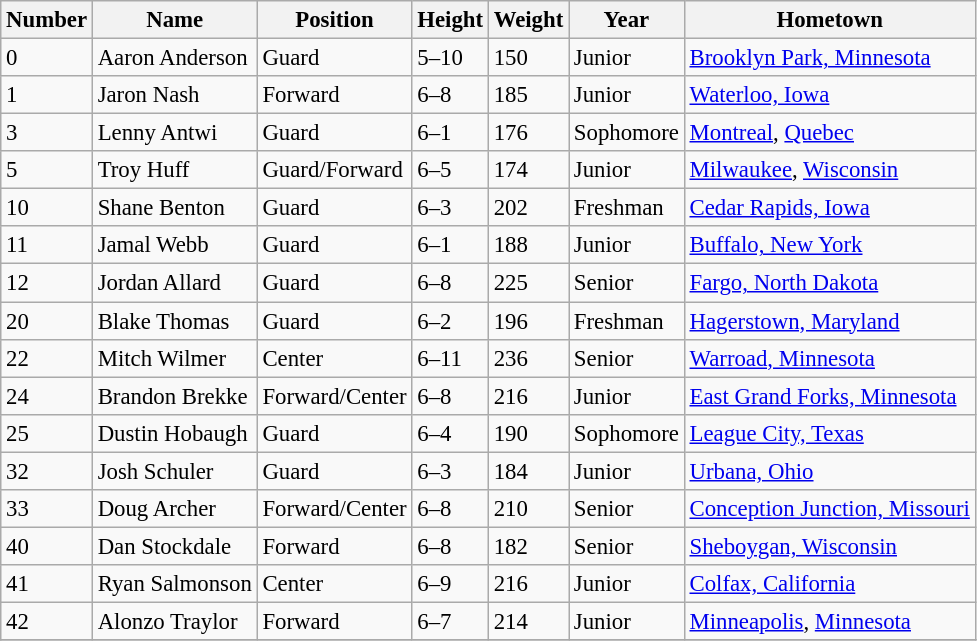<table class="wikitable" style="font-size: 95%;">
<tr>
<th>Number</th>
<th>Name</th>
<th>Position</th>
<th>Height</th>
<th>Weight</th>
<th>Year</th>
<th>Hometown</th>
</tr>
<tr>
<td>0</td>
<td>Aaron Anderson</td>
<td>Guard</td>
<td>5–10</td>
<td>150</td>
<td>Junior</td>
<td><a href='#'>Brooklyn Park, Minnesota</a></td>
</tr>
<tr>
<td>1</td>
<td>Jaron Nash</td>
<td>Forward</td>
<td>6–8</td>
<td>185</td>
<td>Junior</td>
<td><a href='#'>Waterloo, Iowa</a></td>
</tr>
<tr>
<td>3</td>
<td>Lenny Antwi</td>
<td>Guard</td>
<td>6–1</td>
<td>176</td>
<td>Sophomore</td>
<td><a href='#'>Montreal</a>, <a href='#'>Quebec</a></td>
</tr>
<tr>
<td>5</td>
<td>Troy Huff</td>
<td>Guard/Forward</td>
<td>6–5</td>
<td>174</td>
<td>Junior</td>
<td><a href='#'>Milwaukee</a>, <a href='#'>Wisconsin</a></td>
</tr>
<tr>
<td>10</td>
<td>Shane Benton</td>
<td>Guard</td>
<td>6–3</td>
<td>202</td>
<td>Freshman</td>
<td><a href='#'>Cedar Rapids, Iowa</a></td>
</tr>
<tr>
<td>11</td>
<td>Jamal Webb</td>
<td>Guard</td>
<td>6–1</td>
<td>188</td>
<td>Junior</td>
<td><a href='#'>Buffalo, New York</a></td>
</tr>
<tr>
<td>12</td>
<td>Jordan Allard</td>
<td>Guard</td>
<td>6–8</td>
<td>225</td>
<td>Senior</td>
<td><a href='#'>Fargo, North Dakota</a></td>
</tr>
<tr>
<td>20</td>
<td>Blake Thomas</td>
<td>Guard</td>
<td>6–2</td>
<td>196</td>
<td>Freshman</td>
<td><a href='#'>Hagerstown, Maryland</a></td>
</tr>
<tr>
<td>22</td>
<td>Mitch Wilmer</td>
<td>Center</td>
<td>6–11</td>
<td>236</td>
<td>Senior</td>
<td><a href='#'>Warroad, Minnesota</a></td>
</tr>
<tr>
<td>24</td>
<td>Brandon Brekke</td>
<td>Forward/Center</td>
<td>6–8</td>
<td>216</td>
<td>Junior</td>
<td><a href='#'>East Grand Forks, Minnesota</a></td>
</tr>
<tr>
<td>25</td>
<td>Dustin Hobaugh</td>
<td>Guard</td>
<td>6–4</td>
<td>190</td>
<td>Sophomore</td>
<td><a href='#'>League City, Texas</a></td>
</tr>
<tr>
<td>32</td>
<td>Josh Schuler</td>
<td>Guard</td>
<td>6–3</td>
<td>184</td>
<td>Junior</td>
<td><a href='#'>Urbana, Ohio</a></td>
</tr>
<tr>
<td>33</td>
<td>Doug Archer</td>
<td>Forward/Center</td>
<td>6–8</td>
<td>210</td>
<td>Senior</td>
<td><a href='#'>Conception Junction, Missouri</a></td>
</tr>
<tr>
<td>40</td>
<td>Dan Stockdale</td>
<td>Forward</td>
<td>6–8</td>
<td>182</td>
<td>Senior</td>
<td><a href='#'>Sheboygan, Wisconsin</a></td>
</tr>
<tr>
<td>41</td>
<td>Ryan Salmonson</td>
<td>Center</td>
<td>6–9</td>
<td>216</td>
<td>Junior</td>
<td><a href='#'>Colfax, California</a></td>
</tr>
<tr>
<td>42</td>
<td>Alonzo Traylor</td>
<td>Forward</td>
<td>6–7</td>
<td>214</td>
<td>Junior</td>
<td><a href='#'>Minneapolis</a>, <a href='#'>Minnesota</a></td>
</tr>
<tr>
</tr>
</table>
